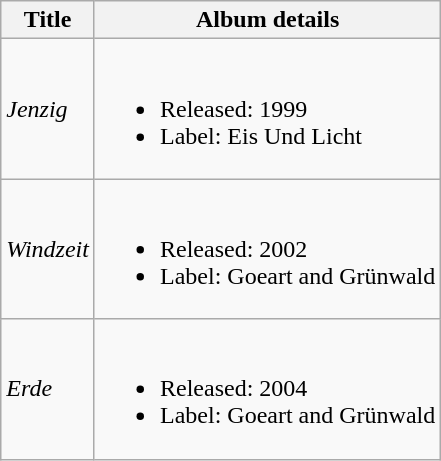<table class="wikitable">
<tr>
<th>Title</th>
<th>Album details</th>
</tr>
<tr>
<td><em>Jenzig</em></td>
<td><br><ul><li>Released: 1999</li><li>Label: Eis Und Licht</li></ul></td>
</tr>
<tr>
<td><em>Windzeit</em></td>
<td><br><ul><li>Released: 2002</li><li>Label: Goeart and Grünwald</li></ul></td>
</tr>
<tr>
<td><em>Erde</em></td>
<td><br><ul><li>Released: 2004</li><li>Label: Goeart and Grünwald</li></ul></td>
</tr>
</table>
